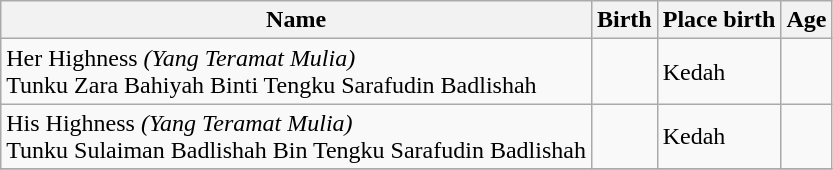<table Class="wikitable">
<tr>
<th>Name</th>
<th>Birth</th>
<th>Place birth</th>
<th>Age</th>
</tr>
<tr>
<td>Her Highness <em>(Yang Teramat Mulia)</em> <br> Tunku Zara Bahiyah Binti Tengku Sarafudin Badlishah</td>
<td></td>
<td>Kedah</td>
<td></td>
</tr>
<tr>
<td>His Highness <em>(Yang Teramat Mulia)</em> <br> Tunku Sulaiman Badlishah Bin Tengku Sarafudin Badlishah</td>
<td></td>
<td>Kedah</td>
<td></td>
</tr>
<tr>
</tr>
</table>
